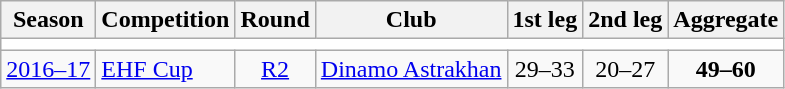<table class="wikitable">
<tr>
<th>Season</th>
<th>Competition</th>
<th>Round</th>
<th>Club</th>
<th>1st leg</th>
<th>2nd leg</th>
<th>Aggregate</th>
</tr>
<tr>
<td colspan="7" bgcolor=white></td>
</tr>
<tr>
<td rowspan="2"><a href='#'>2016–17</a></td>
<td rowspan="2"><a href='#'>EHF Cup</a></td>
<td style="text-align:center;"><a href='#'>R2</a></td>
<td> <a href='#'>Dinamo Astrakhan</a></td>
<td style="text-align:center;">29–33</td>
<td style="text-align:center;">20–27</td>
<td style="text-align:center;"><strong>49–60</strong></td>
</tr>
</table>
